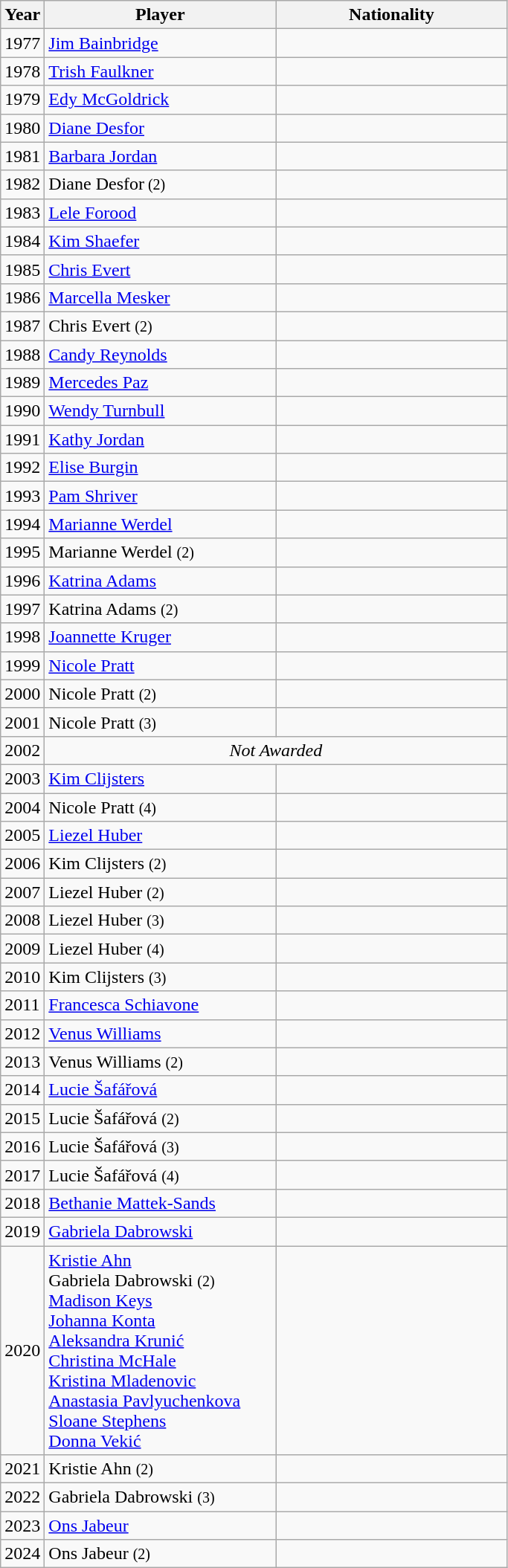<table class="wikitable">
<tr>
<th>Year</th>
<th width=200>Player</th>
<th width=200>Nationality</th>
</tr>
<tr>
<td>1977</td>
<td><a href='#'>Jim Bainbridge</a></td>
<td></td>
</tr>
<tr>
<td>1978</td>
<td><a href='#'>Trish Faulkner</a></td>
<td></td>
</tr>
<tr>
<td>1979</td>
<td><a href='#'>Edy McGoldrick</a></td>
<td></td>
</tr>
<tr>
<td>1980</td>
<td><a href='#'>Diane Desfor</a></td>
<td></td>
</tr>
<tr>
<td>1981</td>
<td><a href='#'>Barbara Jordan</a></td>
<td></td>
</tr>
<tr>
<td>1982</td>
<td>Diane Desfor<small> (2) </small></td>
<td></td>
</tr>
<tr>
<td>1983</td>
<td><a href='#'>Lele Forood</a></td>
<td></td>
</tr>
<tr>
<td>1984</td>
<td><a href='#'>Kim Shaefer</a></td>
<td></td>
</tr>
<tr>
<td>1985</td>
<td><a href='#'>Chris Evert</a></td>
<td></td>
</tr>
<tr>
<td>1986</td>
<td><a href='#'>Marcella Mesker</a></td>
<td></td>
</tr>
<tr>
<td>1987</td>
<td>Chris Evert <small>(2)</small></td>
<td></td>
</tr>
<tr>
<td>1988</td>
<td><a href='#'>Candy Reynolds</a></td>
<td></td>
</tr>
<tr>
<td>1989</td>
<td><a href='#'>Mercedes Paz</a></td>
<td></td>
</tr>
<tr>
<td>1990</td>
<td><a href='#'>Wendy Turnbull</a></td>
<td></td>
</tr>
<tr>
<td>1991</td>
<td><a href='#'>Kathy Jordan</a></td>
<td></td>
</tr>
<tr>
<td>1992</td>
<td><a href='#'>Elise Burgin</a></td>
<td></td>
</tr>
<tr>
<td>1993</td>
<td><a href='#'>Pam Shriver</a></td>
<td></td>
</tr>
<tr>
<td>1994</td>
<td><a href='#'>Marianne Werdel</a></td>
<td></td>
</tr>
<tr>
<td>1995</td>
<td>Marianne Werdel <small>(2)</small></td>
<td></td>
</tr>
<tr>
<td>1996</td>
<td><a href='#'>Katrina Adams</a></td>
<td></td>
</tr>
<tr>
<td>1997</td>
<td>Katrina Adams <small>(2)</small></td>
<td></td>
</tr>
<tr>
<td>1998</td>
<td><a href='#'>Joannette Kruger</a></td>
<td></td>
</tr>
<tr>
<td>1999</td>
<td><a href='#'>Nicole Pratt</a></td>
<td></td>
</tr>
<tr>
<td>2000</td>
<td>Nicole Pratt <small>(2)</small></td>
<td></td>
</tr>
<tr>
<td>2001</td>
<td>Nicole Pratt <small>(3)</small></td>
<td></td>
</tr>
<tr>
<td>2002</td>
<td colspan=2 style="text-align:center;"><em>Not Awarded</em></td>
</tr>
<tr>
<td>2003</td>
<td><a href='#'>Kim Clijsters</a></td>
<td></td>
</tr>
<tr>
<td>2004</td>
<td>Nicole Pratt <small>(4)</small></td>
<td></td>
</tr>
<tr>
<td>2005</td>
<td><a href='#'>Liezel Huber</a></td>
<td></td>
</tr>
<tr>
<td>2006</td>
<td>Kim Clijsters <small>(2)</small></td>
<td></td>
</tr>
<tr>
<td>2007</td>
<td>Liezel Huber <small>(2)</small></td>
<td></td>
</tr>
<tr>
<td>2008</td>
<td>Liezel Huber <small>(3)</small></td>
<td></td>
</tr>
<tr>
<td>2009</td>
<td>Liezel Huber <small>(4)</small></td>
<td></td>
</tr>
<tr>
<td>2010</td>
<td>Kim Clijsters <small>(3)</small></td>
<td></td>
</tr>
<tr>
<td>2011</td>
<td><a href='#'>Francesca Schiavone</a></td>
<td></td>
</tr>
<tr>
<td>2012</td>
<td><a href='#'>Venus Williams</a></td>
<td></td>
</tr>
<tr>
<td>2013</td>
<td>Venus Williams <small>(2)</small></td>
<td></td>
</tr>
<tr>
<td>2014</td>
<td><a href='#'>Lucie Šafářová</a></td>
<td></td>
</tr>
<tr>
<td>2015</td>
<td>Lucie Šafářová <small>(2)</small></td>
<td></td>
</tr>
<tr>
<td>2016</td>
<td>Lucie Šafářová <small>(3)</small></td>
<td></td>
</tr>
<tr>
<td>2017</td>
<td>Lucie Šafářová <small>(4)</small></td>
<td></td>
</tr>
<tr>
<td>2018</td>
<td><a href='#'>Bethanie Mattek-Sands</a></td>
<td></td>
</tr>
<tr>
<td>2019</td>
<td><a href='#'>Gabriela Dabrowski</a></td>
<td></td>
</tr>
<tr>
<td>2020</td>
<td><a href='#'>Kristie Ahn</a><br>Gabriela Dabrowski <small>(2)</small><br><a href='#'>Madison Keys</a><br><a href='#'>Johanna Konta</a><br><a href='#'>Aleksandra Krunić</a><br><a href='#'>Christina McHale</a><br><a href='#'>Kristina Mladenovic</a><br><a href='#'>Anastasia Pavlyuchenkova</a><br><a href='#'>Sloane Stephens</a><br><a href='#'>Donna Vekić</a></td>
<td><br><br><br><br><br><br><br><br><br></td>
</tr>
<tr>
<td>2021</td>
<td>Kristie Ahn <small>(2)</small></td>
<td></td>
</tr>
<tr>
<td>2022</td>
<td>Gabriela Dabrowski <small>(3)</small></td>
<td></td>
</tr>
<tr>
<td>2023</td>
<td><a href='#'>Ons Jabeur</a></td>
<td></td>
</tr>
<tr>
<td>2024</td>
<td>Ons Jabeur <small>(2)</small></td>
<td></td>
</tr>
</table>
